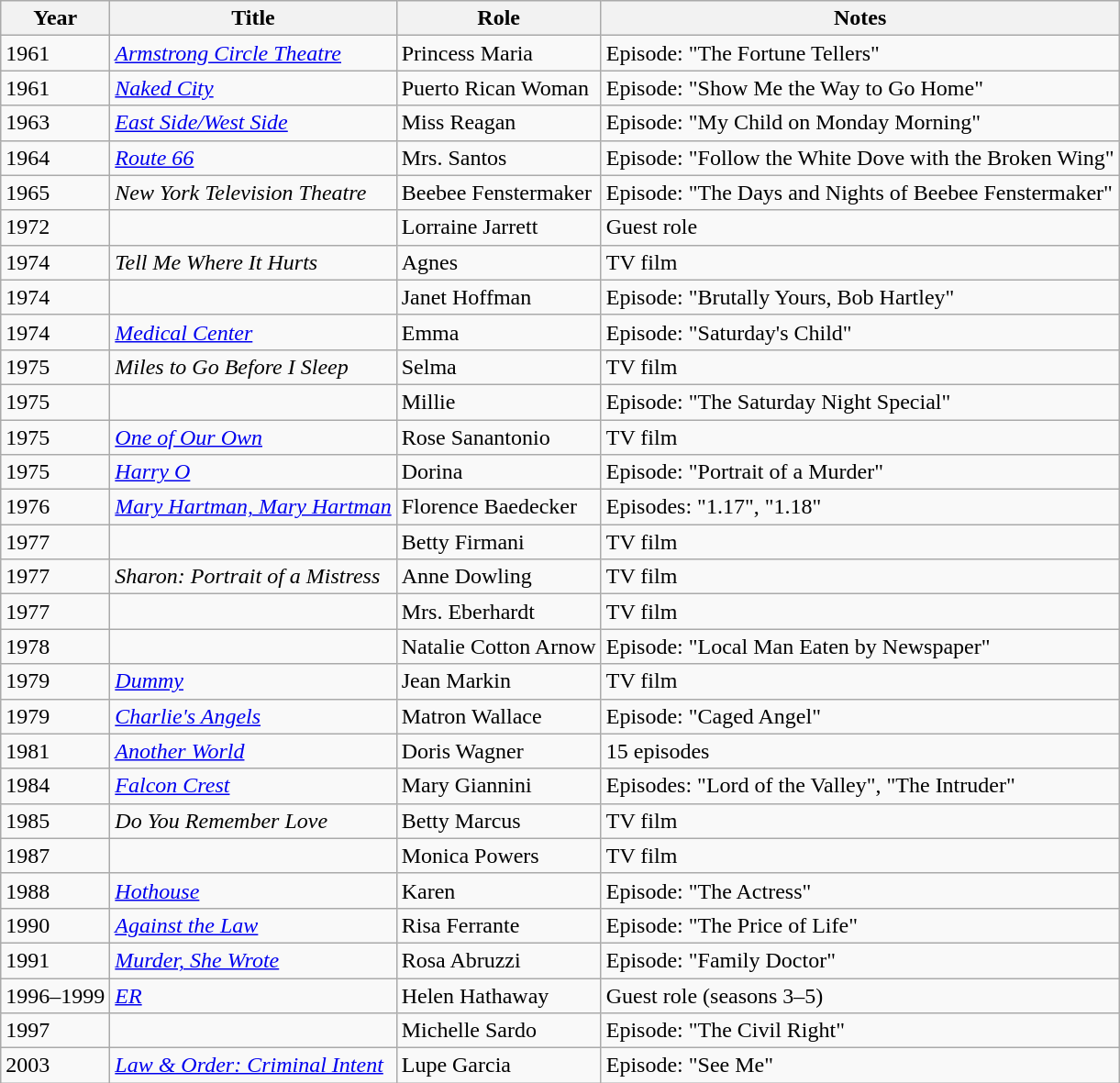<table class="wikitable sortable">
<tr>
<th>Year</th>
<th>Title</th>
<th>Role</th>
<th class="unsortable">Notes</th>
</tr>
<tr>
<td>1961</td>
<td><em><a href='#'>Armstrong Circle Theatre</a></em></td>
<td>Princess Maria</td>
<td>Episode: "The Fortune Tellers"</td>
</tr>
<tr>
<td>1961</td>
<td><em><a href='#'>Naked City</a></em></td>
<td>Puerto Rican Woman</td>
<td>Episode: "Show Me the Way to Go Home"</td>
</tr>
<tr>
<td>1963</td>
<td><em><a href='#'>East Side/West Side</a></em></td>
<td>Miss Reagan</td>
<td>Episode: "My Child on Monday Morning"</td>
</tr>
<tr>
<td>1964</td>
<td><em><a href='#'>Route 66</a></em></td>
<td>Mrs. Santos</td>
<td>Episode: "Follow the White Dove with the Broken Wing"</td>
</tr>
<tr>
<td>1965</td>
<td><em>New York Television Theatre</em></td>
<td>Beebee Fenstermaker</td>
<td>Episode: "The Days and Nights of Beebee Fenstermaker"</td>
</tr>
<tr>
<td>1972</td>
<td><em></em></td>
<td>Lorraine Jarrett</td>
<td>Guest role</td>
</tr>
<tr>
<td>1974</td>
<td><em>Tell Me Where It Hurts</em></td>
<td>Agnes</td>
<td>TV film</td>
</tr>
<tr>
<td>1974</td>
<td><em></em></td>
<td>Janet Hoffman</td>
<td>Episode: "Brutally Yours, Bob Hartley"</td>
</tr>
<tr>
<td>1974</td>
<td><em><a href='#'>Medical Center</a></em></td>
<td>Emma</td>
<td>Episode: "Saturday's Child"</td>
</tr>
<tr>
<td>1975</td>
<td><em>Miles to Go Before I Sleep</em></td>
<td>Selma</td>
<td>TV film</td>
</tr>
<tr>
<td>1975</td>
<td><em></em></td>
<td>Millie</td>
<td>Episode: "The Saturday Night Special"</td>
</tr>
<tr>
<td>1975</td>
<td><em><a href='#'>One of Our Own</a></em></td>
<td>Rose Sanantonio</td>
<td>TV film</td>
</tr>
<tr>
<td>1975</td>
<td><em><a href='#'>Harry O</a></em></td>
<td>Dorina</td>
<td>Episode: "Portrait of a Murder"</td>
</tr>
<tr>
<td>1976</td>
<td><em><a href='#'>Mary Hartman, Mary Hartman</a></em></td>
<td>Florence Baedecker</td>
<td>Episodes: "1.17", "1.18"</td>
</tr>
<tr>
<td>1977</td>
<td><em></em></td>
<td>Betty Firmani</td>
<td>TV film</td>
</tr>
<tr>
<td>1977</td>
<td><em>Sharon: Portrait of a Mistress</em></td>
<td>Anne Dowling</td>
<td>TV film</td>
</tr>
<tr>
<td>1977</td>
<td><em></em></td>
<td>Mrs. Eberhardt</td>
<td>TV film</td>
</tr>
<tr>
<td>1978</td>
<td><em></em></td>
<td>Natalie Cotton Arnow</td>
<td>Episode: "Local Man Eaten by Newspaper"</td>
</tr>
<tr>
<td>1979</td>
<td><em><a href='#'>Dummy</a></em></td>
<td>Jean Markin</td>
<td>TV film</td>
</tr>
<tr>
<td>1979</td>
<td><em><a href='#'>Charlie's Angels</a></em></td>
<td>Matron Wallace</td>
<td>Episode: "Caged Angel"</td>
</tr>
<tr>
<td>1981</td>
<td><em><a href='#'>Another World</a></em></td>
<td>Doris Wagner</td>
<td>15 episodes</td>
</tr>
<tr>
<td>1984</td>
<td><em><a href='#'>Falcon Crest</a></em></td>
<td>Mary Giannini</td>
<td>Episodes: "Lord of the Valley", "The Intruder"</td>
</tr>
<tr>
<td>1985</td>
<td><em>Do You Remember Love</em></td>
<td>Betty Marcus</td>
<td>TV film</td>
</tr>
<tr>
<td>1987</td>
<td><em></em></td>
<td>Monica Powers</td>
<td>TV film</td>
</tr>
<tr>
<td>1988</td>
<td><em><a href='#'>Hothouse</a></em></td>
<td>Karen</td>
<td>Episode: "The Actress"</td>
</tr>
<tr>
<td>1990</td>
<td><em><a href='#'>Against the Law</a></em></td>
<td>Risa Ferrante</td>
<td>Episode: "The Price of Life"</td>
</tr>
<tr>
<td>1991</td>
<td><em><a href='#'>Murder, She Wrote</a></em></td>
<td>Rosa Abruzzi</td>
<td>Episode: "Family Doctor"</td>
</tr>
<tr>
<td>1996–1999</td>
<td><em><a href='#'>ER</a></em></td>
<td>Helen Hathaway</td>
<td>Guest role (seasons 3–5)</td>
</tr>
<tr>
<td>1997</td>
<td><em></em></td>
<td>Michelle Sardo</td>
<td>Episode: "The Civil Right"</td>
</tr>
<tr>
<td>2003</td>
<td><em><a href='#'>Law & Order: Criminal Intent</a></em></td>
<td>Lupe Garcia</td>
<td>Episode: "See Me"</td>
</tr>
</table>
